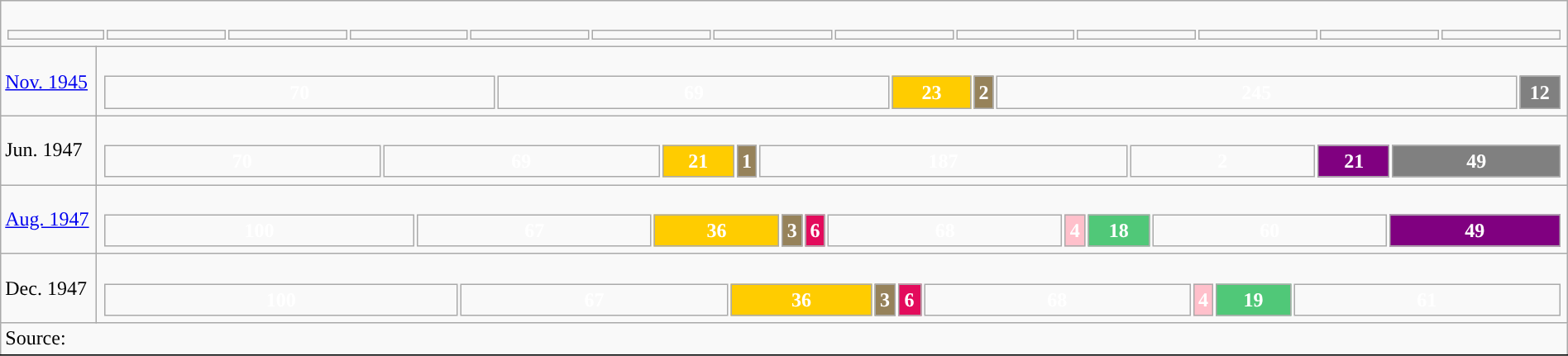<table class="wikitable" width="100%" style="border:solid #000000 1px">
<tr>
<td colspan="2"><br><table width="100%" style="font-size:90%">
<tr>
<td width="70"></td>
<td></td>
<td></td>
<td></td>
<td></td>
<td></td>
<td></td>
<td></td>
<td></td>
<td></td>
<td></td>
<td></td>
<td></td>
</tr>
</table>
</td>
</tr>
<tr>
<td width="70"><a href='#'>Nov. 1945</a></td>
<td><br><table style="width:100%; text-align:center; font-weight:bold; color:white;">
<tr>
<td style="background-color:">70</td>
<td style="background-color:">69</td>
<td style="background-color:#FFCC00;                                                                  width:   5.46%">23</td>
<td style="background-color:#96825A;                                                                  width:   0.48%">2</td>
<td style="background-color:">245</td>
<td style="background-color:#808080;                                                                  width:   2.85%">12</td>
</tr>
</table>
</td>
</tr>
<tr>
<td width="70">Jun. 1947</td>
<td><br><table style="width:100%; text-align:center; font-weight:bold; color:white;">
<tr>
<td style="background-color:">70</td>
<td style="background-color:">69</td>
<td style="background-color:#FFCC00;                                                                  width:   5.00%">21</td>
<td style="background-color:#96825A;                                                                  width:   0.24%">1</td>
<td style="background-color:">187</td>
<td style="background-color:">2</td>
<td style="background-color:purple;                                                                   width:   5.00%">21</td>
<td style="background-color:#808080;                                                                  width:  11.67%">49</td>
</tr>
</table>
</td>
</tr>
<tr>
<td width="70"><a href='#'>Aug. 1947</a></td>
<td><br><table style="width:100%; text-align:center; font-weight:bold; color:white;">
<tr>
<td style="background-color:">100</td>
<td style="background-color:">67</td>
<td style="background-color:#FFCC00;                                                                  width:   8.75%">36</td>
<td style="background-color:#96825A;                                                                  width:   0.72%">3</td>
<td style="background-color:#E30B5C;                                                                  width:   1.45%">6</td>
<td style="background-color:">68</td>
<td style="background-color:pink;                                                                     width:   0.97%">4</td>
<td style="background-color:#50C878;                                                                  width:   4.37%">18</td>
<td style="background-color:">60</td>
<td style="background-color:purple;                                                                   width:  11.92%">49</td>
</tr>
</table>
</td>
</tr>
<tr>
<td width="70">Dec. 1947</td>
<td><br><table style="width:100%; text-align:center; font-weight:bold; color:white;">
<tr>
<td style="background-color:">100</td>
<td style="background-color:">67</td>
<td style="background-color:#FFCC00;                                                                  width:   9.89%">36</td>
<td style="background-color:#96825A;                                                                  width:   0.82%">3</td>
<td style="background-color:#E30B5C;                                                                  width:   1.64%">6</td>
<td style="background-color:">68</td>
<td style="background-color:pink;                                                                     width:   0.97%">4</td>
<td style="background-color:#50C878;                                                                  width:   5.21%">19</td>
<td style="background-color:">61</td>
</tr>
</table>
</td>
</tr>
<tr>
<td colspan=2>Source:</td>
</tr>
<tr>
</tr>
</table>
